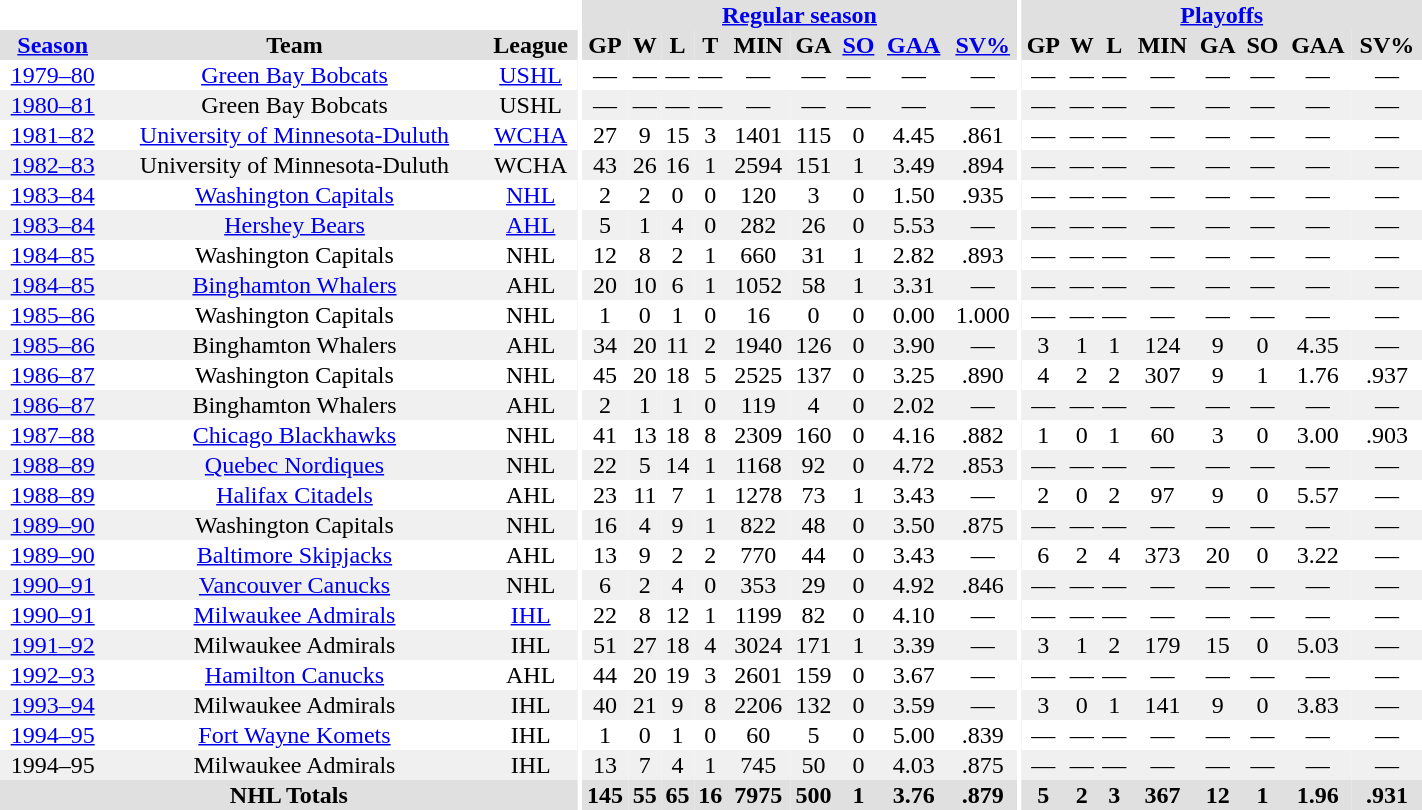<table border="0" cellpadding="1" cellspacing="0" style="width:75%; text-align:center;">
<tr bgcolor="#e0e0e0">
<th colspan="3" bgcolor="#ffffff"></th>
<th rowspan="99" bgcolor="#ffffff"></th>
<th colspan="9" bgcolor="#e0e0e0"><a href='#'>Regular season</a></th>
<th rowspan="99" bgcolor="#ffffff"></th>
<th colspan="8" bgcolor="#e0e0e0"><a href='#'>Playoffs</a></th>
</tr>
<tr bgcolor="#e0e0e0">
<th><a href='#'>Season</a></th>
<th>Team</th>
<th>League</th>
<th>GP</th>
<th>W</th>
<th>L</th>
<th>T</th>
<th>MIN</th>
<th>GA</th>
<th><a href='#'>SO</a></th>
<th><a href='#'>GAA</a></th>
<th><a href='#'>SV%</a></th>
<th>GP</th>
<th>W</th>
<th>L</th>
<th>MIN</th>
<th>GA</th>
<th>SO</th>
<th>GAA</th>
<th>SV%</th>
</tr>
<tr>
<td><a href='#'>1979–80</a></td>
<td><a href='#'>Green Bay Bobcats</a></td>
<td><a href='#'>USHL</a></td>
<td>—</td>
<td>—</td>
<td>—</td>
<td>—</td>
<td>—</td>
<td>—</td>
<td>—</td>
<td>—</td>
<td>—</td>
<td>—</td>
<td>—</td>
<td>—</td>
<td>—</td>
<td>—</td>
<td>—</td>
<td>—</td>
<td>—</td>
</tr>
<tr bgcolor="#f0f0f0">
<td><a href='#'>1980–81</a></td>
<td>Green Bay Bobcats</td>
<td>USHL</td>
<td>—</td>
<td>—</td>
<td>—</td>
<td>—</td>
<td>—</td>
<td>—</td>
<td>—</td>
<td>—</td>
<td>—</td>
<td>—</td>
<td>—</td>
<td>—</td>
<td>—</td>
<td>—</td>
<td>—</td>
<td>—</td>
<td>—</td>
</tr>
<tr>
<td><a href='#'>1981–82</a></td>
<td><a href='#'>University of Minnesota-Duluth</a></td>
<td><a href='#'>WCHA</a></td>
<td>27</td>
<td>9</td>
<td>15</td>
<td>3</td>
<td>1401</td>
<td>115</td>
<td>0</td>
<td>4.45</td>
<td>.861</td>
<td>—</td>
<td>—</td>
<td>—</td>
<td>—</td>
<td>—</td>
<td>—</td>
<td>—</td>
<td>—</td>
</tr>
<tr bgcolor="#f0f0f0">
<td><a href='#'>1982–83</a></td>
<td>University of Minnesota-Duluth</td>
<td>WCHA</td>
<td>43</td>
<td>26</td>
<td>16</td>
<td>1</td>
<td>2594</td>
<td>151</td>
<td>1</td>
<td>3.49</td>
<td>.894</td>
<td>—</td>
<td>—</td>
<td>—</td>
<td>—</td>
<td>—</td>
<td>—</td>
<td>—</td>
<td>—</td>
</tr>
<tr>
<td><a href='#'>1983–84</a></td>
<td><a href='#'>Washington Capitals</a></td>
<td><a href='#'>NHL</a></td>
<td>2</td>
<td>2</td>
<td>0</td>
<td>0</td>
<td>120</td>
<td>3</td>
<td>0</td>
<td>1.50</td>
<td>.935</td>
<td>—</td>
<td>—</td>
<td>—</td>
<td>—</td>
<td>—</td>
<td>—</td>
<td>—</td>
<td>—</td>
</tr>
<tr bgcolor="#f0f0f0">
<td><a href='#'>1983–84</a></td>
<td><a href='#'>Hershey Bears</a></td>
<td><a href='#'>AHL</a></td>
<td>5</td>
<td>1</td>
<td>4</td>
<td>0</td>
<td>282</td>
<td>26</td>
<td>0</td>
<td>5.53</td>
<td>—</td>
<td>—</td>
<td>—</td>
<td>—</td>
<td>—</td>
<td>—</td>
<td>—</td>
<td>—</td>
<td>—</td>
</tr>
<tr>
<td><a href='#'>1984–85</a></td>
<td>Washington Capitals</td>
<td>NHL</td>
<td>12</td>
<td>8</td>
<td>2</td>
<td>1</td>
<td>660</td>
<td>31</td>
<td>1</td>
<td>2.82</td>
<td>.893</td>
<td>—</td>
<td>—</td>
<td>—</td>
<td>—</td>
<td>—</td>
<td>—</td>
<td>—</td>
<td>—</td>
</tr>
<tr bgcolor="#f0f0f0">
<td><a href='#'>1984–85</a></td>
<td><a href='#'>Binghamton Whalers</a></td>
<td>AHL</td>
<td>20</td>
<td>10</td>
<td>6</td>
<td>1</td>
<td>1052</td>
<td>58</td>
<td>1</td>
<td>3.31</td>
<td>—</td>
<td>—</td>
<td>—</td>
<td>—</td>
<td>—</td>
<td>—</td>
<td>—</td>
<td>—</td>
<td>—</td>
</tr>
<tr>
<td><a href='#'>1985–86</a></td>
<td>Washington Capitals</td>
<td>NHL</td>
<td>1</td>
<td>0</td>
<td>1</td>
<td>0</td>
<td>16</td>
<td>0</td>
<td>0</td>
<td>0.00</td>
<td>1.000</td>
<td>—</td>
<td>—</td>
<td>—</td>
<td>—</td>
<td>—</td>
<td>—</td>
<td>—</td>
<td>—</td>
</tr>
<tr bgcolor="#f0f0f0">
<td><a href='#'>1985–86</a></td>
<td>Binghamton Whalers</td>
<td>AHL</td>
<td>34</td>
<td>20</td>
<td>11</td>
<td>2</td>
<td>1940</td>
<td>126</td>
<td>0</td>
<td>3.90</td>
<td>—</td>
<td>3</td>
<td>1</td>
<td>1</td>
<td>124</td>
<td>9</td>
<td>0</td>
<td>4.35</td>
<td>—</td>
</tr>
<tr>
<td><a href='#'>1986–87</a></td>
<td>Washington Capitals</td>
<td>NHL</td>
<td>45</td>
<td>20</td>
<td>18</td>
<td>5</td>
<td>2525</td>
<td>137</td>
<td>0</td>
<td>3.25</td>
<td>.890</td>
<td>4</td>
<td>2</td>
<td>2</td>
<td>307</td>
<td>9</td>
<td>1</td>
<td>1.76</td>
<td>.937</td>
</tr>
<tr bgcolor="#f0f0f0">
<td><a href='#'>1986–87</a></td>
<td>Binghamton Whalers</td>
<td>AHL</td>
<td>2</td>
<td>1</td>
<td>1</td>
<td>0</td>
<td>119</td>
<td>4</td>
<td>0</td>
<td>2.02</td>
<td>—</td>
<td>—</td>
<td>—</td>
<td>—</td>
<td>—</td>
<td>—</td>
<td>—</td>
<td>—</td>
<td>—</td>
</tr>
<tr>
<td><a href='#'>1987–88</a></td>
<td><a href='#'>Chicago Blackhawks</a></td>
<td>NHL</td>
<td>41</td>
<td>13</td>
<td>18</td>
<td>8</td>
<td>2309</td>
<td>160</td>
<td>0</td>
<td>4.16</td>
<td>.882</td>
<td>1</td>
<td>0</td>
<td>1</td>
<td>60</td>
<td>3</td>
<td>0</td>
<td>3.00</td>
<td>.903</td>
</tr>
<tr bgcolor="#f0f0f0">
<td><a href='#'>1988–89</a></td>
<td><a href='#'>Quebec Nordiques</a></td>
<td>NHL</td>
<td>22</td>
<td>5</td>
<td>14</td>
<td>1</td>
<td>1168</td>
<td>92</td>
<td>0</td>
<td>4.72</td>
<td>.853</td>
<td>—</td>
<td>—</td>
<td>—</td>
<td>—</td>
<td>—</td>
<td>—</td>
<td>—</td>
<td>—</td>
</tr>
<tr>
<td><a href='#'>1988–89</a></td>
<td><a href='#'>Halifax Citadels</a></td>
<td>AHL</td>
<td>23</td>
<td>11</td>
<td>7</td>
<td>1</td>
<td>1278</td>
<td>73</td>
<td>1</td>
<td>3.43</td>
<td>—</td>
<td>2</td>
<td>0</td>
<td>2</td>
<td>97</td>
<td>9</td>
<td>0</td>
<td>5.57</td>
<td>—</td>
</tr>
<tr bgcolor="#f0f0f0">
<td><a href='#'>1989–90</a></td>
<td>Washington Capitals</td>
<td>NHL</td>
<td>16</td>
<td>4</td>
<td>9</td>
<td>1</td>
<td>822</td>
<td>48</td>
<td>0</td>
<td>3.50</td>
<td>.875</td>
<td>—</td>
<td>—</td>
<td>—</td>
<td>—</td>
<td>—</td>
<td>—</td>
<td>—</td>
<td>—</td>
</tr>
<tr>
<td><a href='#'>1989–90</a></td>
<td><a href='#'>Baltimore Skipjacks</a></td>
<td>AHL</td>
<td>13</td>
<td>9</td>
<td>2</td>
<td>2</td>
<td>770</td>
<td>44</td>
<td>0</td>
<td>3.43</td>
<td>—</td>
<td>6</td>
<td>2</td>
<td>4</td>
<td>373</td>
<td>20</td>
<td>0</td>
<td>3.22</td>
<td>—</td>
</tr>
<tr bgcolor="#f0f0f0">
<td><a href='#'>1990–91</a></td>
<td><a href='#'>Vancouver Canucks</a></td>
<td>NHL</td>
<td>6</td>
<td>2</td>
<td>4</td>
<td>0</td>
<td>353</td>
<td>29</td>
<td>0</td>
<td>4.92</td>
<td>.846</td>
<td>—</td>
<td>—</td>
<td>—</td>
<td>—</td>
<td>—</td>
<td>—</td>
<td>—</td>
<td>—</td>
</tr>
<tr>
<td><a href='#'>1990–91</a></td>
<td><a href='#'>Milwaukee Admirals</a></td>
<td><a href='#'>IHL</a></td>
<td>22</td>
<td>8</td>
<td>12</td>
<td>1</td>
<td>1199</td>
<td>82</td>
<td>0</td>
<td>4.10</td>
<td>—</td>
<td>—</td>
<td>—</td>
<td>—</td>
<td>—</td>
<td>—</td>
<td>—</td>
<td>—</td>
<td>—</td>
</tr>
<tr bgcolor="#f0f0f0">
<td><a href='#'>1991–92</a></td>
<td>Milwaukee Admirals</td>
<td>IHL</td>
<td>51</td>
<td>27</td>
<td>18</td>
<td>4</td>
<td>3024</td>
<td>171</td>
<td>1</td>
<td>3.39</td>
<td>—</td>
<td>3</td>
<td>1</td>
<td>2</td>
<td>179</td>
<td>15</td>
<td>0</td>
<td>5.03</td>
<td>—</td>
</tr>
<tr>
<td><a href='#'>1992–93</a></td>
<td><a href='#'>Hamilton Canucks</a></td>
<td>AHL</td>
<td>44</td>
<td>20</td>
<td>19</td>
<td>3</td>
<td>2601</td>
<td>159</td>
<td>0</td>
<td>3.67</td>
<td>—</td>
<td>—</td>
<td>—</td>
<td>—</td>
<td>—</td>
<td>—</td>
<td>—</td>
<td>—</td>
<td>—</td>
</tr>
<tr bgcolor="#f0f0f0">
<td><a href='#'>1993–94</a></td>
<td>Milwaukee Admirals</td>
<td>IHL</td>
<td>40</td>
<td>21</td>
<td>9</td>
<td>8</td>
<td>2206</td>
<td>132</td>
<td>0</td>
<td>3.59</td>
<td>—</td>
<td>3</td>
<td>0</td>
<td>1</td>
<td>141</td>
<td>9</td>
<td>0</td>
<td>3.83</td>
<td>—</td>
</tr>
<tr>
<td><a href='#'>1994–95</a></td>
<td><a href='#'>Fort Wayne Komets</a></td>
<td>IHL</td>
<td>1</td>
<td>0</td>
<td>1</td>
<td>0</td>
<td>60</td>
<td>5</td>
<td>0</td>
<td>5.00</td>
<td>.839</td>
<td>—</td>
<td>—</td>
<td>—</td>
<td>—</td>
<td>—</td>
<td>—</td>
<td>—</td>
<td>—</td>
</tr>
<tr bgcolor="#f0f0f0">
<td>1994–95</td>
<td>Milwaukee Admirals</td>
<td>IHL</td>
<td>13</td>
<td>7</td>
<td>4</td>
<td>1</td>
<td>745</td>
<td>50</td>
<td>0</td>
<td>4.03</td>
<td>.875</td>
<td>—</td>
<td>—</td>
<td>—</td>
<td>—</td>
<td>—</td>
<td>—</td>
<td>—</td>
<td>—</td>
</tr>
<tr bgcolor="#e0e0e0">
<th colspan="3" align="center">NHL Totals</th>
<th>145</th>
<th>55</th>
<th>65</th>
<th>16</th>
<th>7975</th>
<th>500</th>
<th>1</th>
<th>3.76</th>
<th>.879</th>
<th>5</th>
<th>2</th>
<th>3</th>
<th>367</th>
<th>12</th>
<th>1</th>
<th>1.96</th>
<th>.931</th>
</tr>
</table>
